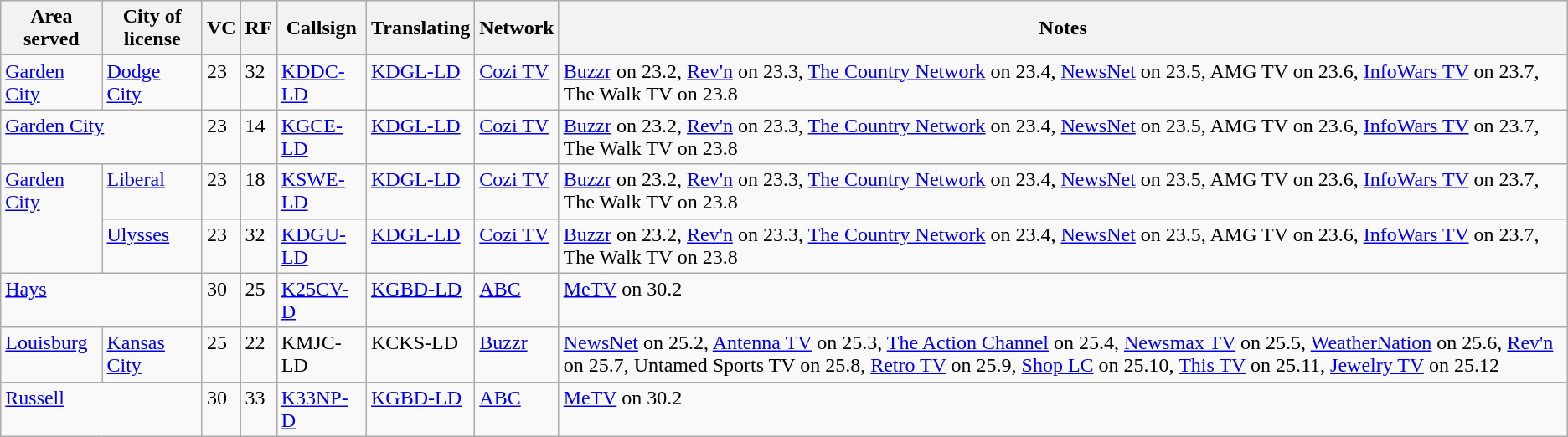<table class="sortable wikitable" style="margin: 1em 1em 1em 0; background: #f9f9f9;">
<tr>
<th>Area served</th>
<th>City of license</th>
<th>VC</th>
<th>RF</th>
<th>Callsign</th>
<th>Translating</th>
<th>Network</th>
<th class="unsortable">Notes</th>
</tr>
<tr style="vertical-align: top; text-align: left;">
<td><a href='#'>Garden City</a></td>
<td><a href='#'>Dodge City</a></td>
<td>23</td>
<td>32</td>
<td><a href='#'>KDDC-LD</a></td>
<td><a href='#'>KDGL-LD</a></td>
<td><a href='#'>Cozi TV</a></td>
<td><a href='#'>Buzzr</a> on 23.2, <a href='#'>Rev'n</a> on 23.3, <a href='#'>The Country Network</a> on 23.4, <a href='#'>NewsNet</a> on 23.5, AMG TV on 23.6, <a href='#'>InfoWars TV</a> on 23.7, The Walk TV on 23.8</td>
</tr>
<tr style="vertical-align: top; text-align: left;">
<td colspan="2"><a href='#'>Garden City</a></td>
<td>23</td>
<td>14</td>
<td><a href='#'>KGCE-LD</a></td>
<td><a href='#'>KDGL-LD</a></td>
<td><a href='#'>Cozi TV</a></td>
<td><a href='#'>Buzzr</a> on 23.2, <a href='#'>Rev'n</a> on 23.3, <a href='#'>The Country Network</a> on 23.4, <a href='#'>NewsNet</a> on 23.5, AMG TV on 23.6, <a href='#'>InfoWars TV</a> on 23.7, The Walk TV on 23.8</td>
</tr>
<tr style="vertical-align: top; text-align: left;">
<td rowspan="2"><a href='#'>Garden City</a></td>
<td><a href='#'>Liberal</a></td>
<td>23</td>
<td>18</td>
<td><a href='#'>KSWE-LD</a></td>
<td><a href='#'>KDGL-LD</a></td>
<td><a href='#'>Cozi TV</a></td>
<td><a href='#'>Buzzr</a> on 23.2, <a href='#'>Rev'n</a> on 23.3, <a href='#'>The Country Network</a> on 23.4, <a href='#'>NewsNet</a> on 23.5, AMG TV on 23.6, <a href='#'>InfoWars TV</a> on 23.7, The Walk TV on 23.8</td>
</tr>
<tr style="vertical-align: top; text-align: left;">
<td><a href='#'>Ulysses</a></td>
<td>23</td>
<td>32</td>
<td><a href='#'>KDGU-LD</a></td>
<td><a href='#'>KDGL-LD</a></td>
<td><a href='#'>Cozi TV</a></td>
<td><a href='#'>Buzzr</a> on 23.2, <a href='#'>Rev'n</a> on 23.3, <a href='#'>The Country Network</a> on 23.4, <a href='#'>NewsNet</a> on 23.5, AMG TV on 23.6, <a href='#'>InfoWars TV</a> on 23.7, The Walk TV on 23.8</td>
</tr>
<tr style="vertical-align: top; text-align: left;">
<td colspan="2"><a href='#'>Hays</a></td>
<td>30</td>
<td>25</td>
<td><a href='#'>K25CV-D</a></td>
<td><a href='#'>KGBD-LD</a></td>
<td><a href='#'>ABC</a></td>
<td><a href='#'>MeTV</a> on 30.2</td>
</tr>
<tr style="vertical-align: top; text-align: left;">
<td><a href='#'>Louisburg</a></td>
<td><a href='#'>Kansas City</a></td>
<td>25</td>
<td>22</td>
<td>KMJC-LD</td>
<td>KCKS-LD</td>
<td><a href='#'>Buzzr</a></td>
<td><a href='#'>NewsNet</a> on 25.2, <a href='#'>Antenna TV</a> on 25.3, <a href='#'>The Action Channel</a> on 25.4, <a href='#'>Newsmax TV</a> on 25.5, <a href='#'>WeatherNation</a> on 25.6, <a href='#'>Rev'n</a> on 25.7, Untamed Sports TV on 25.8, <a href='#'>Retro TV</a> on 25.9, <a href='#'>Shop LC</a> on 25.10, <a href='#'>This TV</a> on 25.11, <a href='#'>Jewelry TV</a> on 25.12</td>
</tr>
<tr style="vertical-align: top; text-align: left;">
<td colspan="2"><a href='#'>Russell</a></td>
<td>30</td>
<td>33</td>
<td><a href='#'>K33NP-D</a></td>
<td><a href='#'>KGBD-LD</a></td>
<td><a href='#'>ABC</a></td>
<td><a href='#'>MeTV</a> on 30.2</td>
</tr>
</table>
